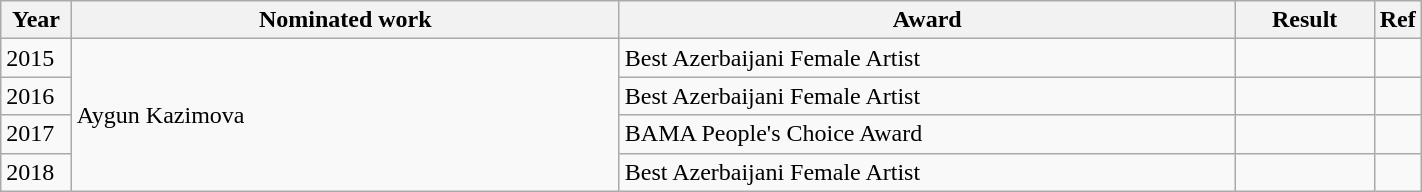<table class="wikitable" style="width:75%;">
<tr>
<th width=5%>Year</th>
<th style="width:40%;">Nominated work</th>
<th style="width:45%;">Award</th>
<th style="width:10%;">Result</th>
<th style="width:5%;">Ref</th>
</tr>
<tr>
<td>2015</td>
<td rowspan="4">Aygun Kazimova</td>
<td Daf Bama Music Awards for Best Azerbaijani Female>Best Azerbaijani Female Artist</td>
<td></td>
<td style="text-align:center;"></td>
</tr>
<tr>
<td>2016</td>
<td Daf Bama Music Awards for Best Azerbaijani Female>Best Azerbaijani Female Artist</td>
<td></td>
<td style="text-align:center;"></td>
</tr>
<tr>
<td>2017</td>
<td Daf Bama Music Awards for BAMA People's Choice Award>BAMA People's Choice Award</td>
<td></td>
<td style="text-align:center;"></td>
</tr>
<tr>
<td>2018</td>
<td Daf Bama Music Awards for Best Azerbaijani Female>Best Azerbaijani Female Artist</td>
<td></td>
<td></td>
</tr>
</table>
